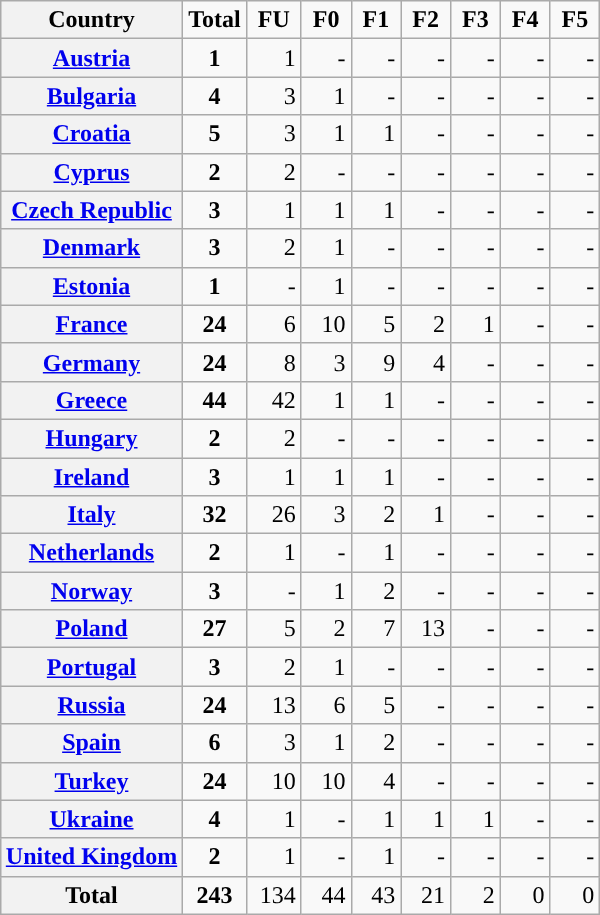<table class="wikitable" style="margin:0.5em auto">
<tr>
<th><strong>Country</strong></th>
<td><strong>Total</strong></td>
<td><strong> FU </strong></td>
<td><strong> F0 </strong></td>
<td><strong> F1 </strong></td>
<td><strong> F2 </strong></td>
<td><strong> F3 </strong></td>
<td><strong> F4 </strong></td>
<td><strong> F5 </strong></td>
</tr>
<tr>
<th><a href='#'>Austria</a></th>
<td align="center"><strong>1</strong></td>
<td align="right">1</td>
<td align="right">-</td>
<td align="right">-</td>
<td align="right">-</td>
<td align="right">-</td>
<td align="right">-</td>
<td align="right">-</td>
</tr>
<tr>
<th><a href='#'>Bulgaria</a></th>
<td align="center"><strong>4</strong></td>
<td align="right">3</td>
<td align="right">1</td>
<td align="right">-</td>
<td align="right">-</td>
<td align="right">-</td>
<td align="right">-</td>
<td align="right">-</td>
</tr>
<tr>
<th><a href='#'>Croatia</a></th>
<td align="center"><strong>5</strong></td>
<td align="right">3</td>
<td align="right">1</td>
<td align="right">1</td>
<td align="right">-</td>
<td align="right">-</td>
<td align="right">-</td>
<td align="right">-</td>
</tr>
<tr>
<th><a href='#'>Cyprus</a></th>
<td align="center"><strong>2</strong></td>
<td align="right">2</td>
<td align="right">-</td>
<td align="right">-</td>
<td align="right">-</td>
<td align="right">-</td>
<td align="right">-</td>
<td align="right">-</td>
</tr>
<tr>
<th><a href='#'>Czech Republic</a></th>
<td align="center"><strong>3</strong></td>
<td align="right">1</td>
<td align="right">1</td>
<td align="right">1</td>
<td align="right">-</td>
<td align="right">-</td>
<td align="right">-</td>
<td align="right">-</td>
</tr>
<tr>
<th><a href='#'>Denmark</a></th>
<td align="center"><strong>3</strong></td>
<td align="right">2</td>
<td align="right">1</td>
<td align="right">-</td>
<td align="right">-</td>
<td align="right">-</td>
<td align="right">-</td>
<td align="right">-</td>
</tr>
<tr>
<th><a href='#'>Estonia</a></th>
<td align="center"><strong>1</strong></td>
<td align="right">-</td>
<td align="right">1</td>
<td align="right">-</td>
<td align="right">-</td>
<td align="right">-</td>
<td align="right">-</td>
<td align="right">-</td>
</tr>
<tr>
<th><a href='#'>France</a></th>
<td align="center"><strong>24</strong></td>
<td align="right">6</td>
<td align="right">10</td>
<td align="right">5</td>
<td align="right">2</td>
<td align="right">1</td>
<td align="right">-</td>
<td align="right">-</td>
</tr>
<tr>
<th><a href='#'>Germany</a></th>
<td align="center"><strong>24</strong></td>
<td align="right">8</td>
<td align="right">3</td>
<td align="right">9</td>
<td align="right">4</td>
<td align="right">-</td>
<td align="right">-</td>
<td align="right">-</td>
</tr>
<tr>
<th><a href='#'>Greece</a></th>
<td align="center"><strong>44</strong></td>
<td align="right">42</td>
<td align="right">1</td>
<td align="right">1</td>
<td align="right">-</td>
<td align="right">-</td>
<td align="right">-</td>
<td align="right">-</td>
</tr>
<tr>
<th><a href='#'>Hungary</a></th>
<td align="center"><strong>2</strong></td>
<td align="right">2</td>
<td align="right">-</td>
<td align="right">-</td>
<td align="right">-</td>
<td align="right">-</td>
<td align="right">-</td>
<td align="right">-</td>
</tr>
<tr>
<th><a href='#'>Ireland</a></th>
<td align="center"><strong>3</strong></td>
<td align="right">1</td>
<td align="right">1</td>
<td align="right">1</td>
<td align="right">-</td>
<td align="right">-</td>
<td align="right">-</td>
<td align="right">-</td>
</tr>
<tr>
<th><a href='#'>Italy</a></th>
<td align="center"><strong>32</strong></td>
<td align="right">26</td>
<td align="right">3</td>
<td align="right">2</td>
<td align="right">1</td>
<td align="right">-</td>
<td align="right">-</td>
<td align="right">-</td>
</tr>
<tr>
<th><a href='#'>Netherlands</a></th>
<td align="center"><strong>2</strong></td>
<td align="right">1</td>
<td align="right">-</td>
<td align="right">1</td>
<td align="right">-</td>
<td align="right">-</td>
<td align="right">-</td>
<td align="right">-</td>
</tr>
<tr>
<th><a href='#'>Norway</a></th>
<td align="center"><strong>3</strong></td>
<td align="right">-</td>
<td align="right">1</td>
<td align="right">2</td>
<td align="right">-</td>
<td align="right">-</td>
<td align="right">-</td>
<td align="right">-</td>
</tr>
<tr>
<th><a href='#'>Poland</a></th>
<td align="center"><strong>27</strong></td>
<td align="right">5</td>
<td align="right">2</td>
<td align="right">7</td>
<td align="right">13</td>
<td align="right">-</td>
<td align="right">-</td>
<td align="right">-</td>
</tr>
<tr>
<th><a href='#'>Portugal</a></th>
<td align="center"><strong>3</strong></td>
<td align="right">2</td>
<td align="right">1</td>
<td align="right">-</td>
<td align="right">-</td>
<td align="right">-</td>
<td align="right">-</td>
<td align="right">-</td>
</tr>
<tr>
<th><a href='#'>Russia</a></th>
<td align="center"><strong>24</strong></td>
<td align="right">13</td>
<td align="right">6</td>
<td align="right">5</td>
<td align="right">-</td>
<td align="right">-</td>
<td align="right">-</td>
<td align="right">-</td>
</tr>
<tr>
<th><a href='#'>Spain</a></th>
<td align="center"><strong>6</strong></td>
<td align="right">3</td>
<td align="right">1</td>
<td align="right">2</td>
<td align="right">-</td>
<td align="right">-</td>
<td align="right">-</td>
<td align="right">-</td>
</tr>
<tr>
<th><a href='#'>Turkey</a></th>
<td align="center"><strong>24</strong></td>
<td align="right">10</td>
<td align="right">10</td>
<td align="right">4</td>
<td align="right">-</td>
<td align="right">-</td>
<td align="right">-</td>
<td align="right">-</td>
</tr>
<tr>
<th><a href='#'>Ukraine</a></th>
<td align="center"><strong>4</strong></td>
<td align="right">1</td>
<td align="right">-</td>
<td align="right">1</td>
<td align="right">1</td>
<td align="right">1</td>
<td align="right">-</td>
<td align="right">-</td>
</tr>
<tr>
<th><a href='#'>United Kingdom</a></th>
<td align="center"><strong>2</strong></td>
<td align="right">1</td>
<td align="right">-</td>
<td align="right">1</td>
<td align="right">-</td>
<td align="right">-</td>
<td align="right">-</td>
<td align="right">-</td>
</tr>
<tr>
<th>Total</th>
<td align="center"><strong>243</strong></td>
<td align="right">134</td>
<td align="right">44</td>
<td align="right">43</td>
<td align="right">21</td>
<td align="right">2</td>
<td align="right">0</td>
<td align="right">0</td>
</tr>
</table>
